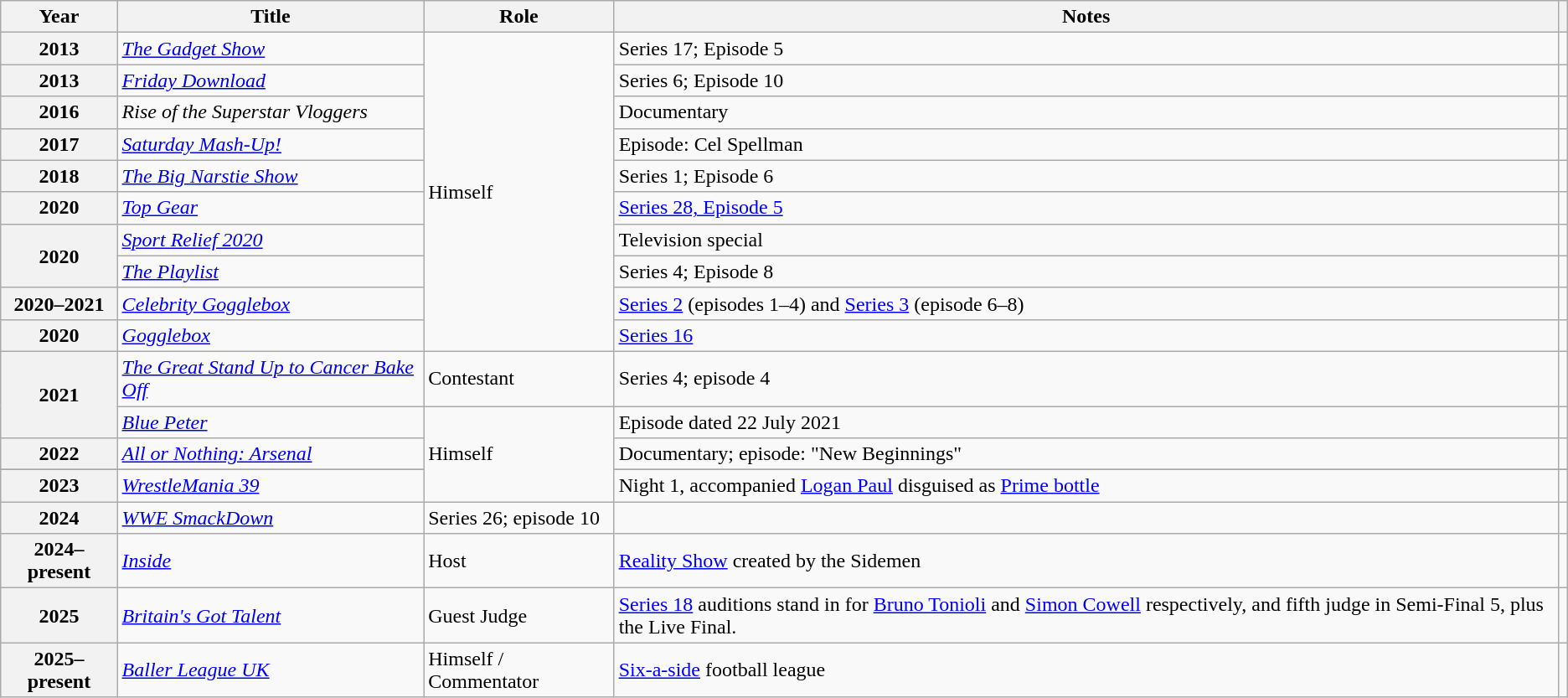<table class="wikitable sortable plainrowheaders">
<tr>
<th scope="col">Year</th>
<th scope="col">Title</th>
<th scope="col">Role</th>
<th scope="col" class="unsortable">Notes</th>
<th scope="col" class="unsortable"></th>
</tr>
<tr>
<th scope="row">2013</th>
<td scope="row"><em><a href='#'>The Gadget Show</a></em></td>
<td rowspan="10">Himself</td>
<td>Series 17; Episode 5</td>
<td style="text-align:center;"></td>
</tr>
<tr>
<th scope="row">2013</th>
<td scope="row"><em><a href='#'>Friday Download</a></em></td>
<td>Series 6; Episode 10</td>
<td style="text-align:center;"></td>
</tr>
<tr>
<th scope="row">2016</th>
<td scope="row"><em>Rise of the Superstar Vloggers</em></td>
<td>Documentary</td>
<td style="text-align:center;"></td>
</tr>
<tr>
<th scope="row">2017</th>
<td scope="row"><em><a href='#'>Saturday Mash-Up!</a></em></td>
<td>Episode: Cel Spellman</td>
<td style="text-align:center;"></td>
</tr>
<tr>
<th scope="Row">2018</th>
<td scope="row"><em><a href='#'>The Big Narstie Show</a></em></td>
<td>Series 1; Episode 6</td>
<td style="text-align:center;"></td>
</tr>
<tr>
<th scope="row">2020</th>
<td scope="row"><em><a href='#'>Top Gear</a></em></td>
<td><a href='#'>Series 28, Episode 5</a></td>
<td style="text-align:center;"></td>
</tr>
<tr>
<th rowspan="2" scope="row">2020</th>
<td scope="row"><em><a href='#'>Sport Relief 2020</a></em></td>
<td>Television special</td>
<td style="text-align:center;"></td>
</tr>
<tr>
<td scope="row"><em><a href='#'>The Playlist</a></em></td>
<td>Series 4; Episode 8</td>
<td style="text-align:center;"></td>
</tr>
<tr>
<th scope="row">2020–2021</th>
<td scope="row"><em><a href='#'>Celebrity Gogglebox</a></em></td>
<td><a href='#'>Series 2</a> (episodes 1–4) and <a href='#'>Series 3</a> (episode 6–8)</td>
<td style="text-align:center;"></td>
</tr>
<tr>
<th scope="row">2020</th>
<td scope="row"><em><a href='#'>Gogglebox</a></em></td>
<td><a href='#'>Series 16</a></td>
<td style="text-align:center;"></td>
</tr>
<tr>
<th rowspan="2" scope="row">2021</th>
<td scope="row"><em><a href='#'>The Great Stand Up to Cancer Bake Off</a></em></td>
<td>Contestant</td>
<td>Series 4; episode 4</td>
<td style="text-align:center;"></td>
</tr>
<tr>
<td><em><a href='#'>Blue Peter</a></em></td>
<td rowspan="4">Himself</td>
<td>Episode dated 22 July 2021</td>
<td style="text-align:center;"></td>
</tr>
<tr>
<th scope="row">2022</th>
<td><em><a href='#'>All or Nothing: Arsenal</a></em></td>
<td>Documentary; episode: "New Beginnings"</td>
<td style="text-align:center;"></td>
</tr>
<tr>
</tr>
<tr>
<th scope="row">2023</th>
<td><em><a href='#'>WrestleMania 39</a></em></td>
<td>Night 1, accompanied <a href='#'>Logan Paul</a> disguised as <a href='#'>Prime bottle</a></td>
<td style="text-align:center;"></td>
</tr>
<tr>
<th scope="row">2024</th>
<td><em><a href='#'>WWE SmackDown</a></em></td>
<td>Series 26; episode 10</td>
<td style="text-align:center;"></td>
</tr>
<tr>
<th scope="row">2024–present</th>
<td><em><a href='#'>Inside</a></em></td>
<td>Host</td>
<td><a href='#'>Reality Show</a> created by the Sidemen</td>
<td style="text-align:center;"></td>
</tr>
<tr>
<th scope="row">2025</th>
<td><em><a href='#'>Britain's Got Talent</a></em></td>
<td>Guest Judge</td>
<td><a href='#'>Series 18</a> auditions stand in for <a href='#'>Bruno Tonioli</a> and <a href='#'>Simon Cowell</a> respectively, and fifth judge in Semi-Final 5, plus the Live Final.</td>
<td style="text-align:center;"></td>
</tr>
<tr>
<th scope="row">2025–present</th>
<td><em><a href='#'>Baller League UK</a></em></td>
<td>Himself / Commentator</td>
<td><a href='#'>Six-a-side</a> football league</td>
<td style="text-align:center;"></td>
</tr>
</table>
